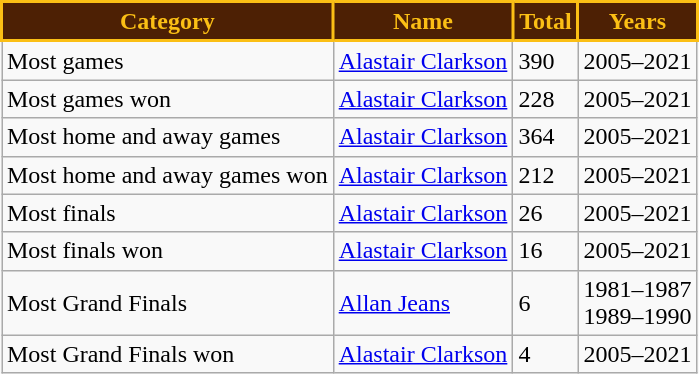<table class="wikitable">
<tr>
<th style="background:#4D2004; color:#FBBF15; border:solid #FBBF15 2px">Category</th>
<th style="background:#4D2004; color:#FBBF15; border:solid #FBBF15 2px">Name</th>
<th style="background:#4D2004; color:#FBBF15; border:solid #FBBF15 2px">Total</th>
<th style="background:#4D2004; color:#FBBF15; border:solid #FBBF15 2px">Years</th>
</tr>
<tr>
<td>Most games</td>
<td><a href='#'>Alastair Clarkson</a></td>
<td>390</td>
<td>2005–2021</td>
</tr>
<tr>
<td>Most games won</td>
<td><a href='#'>Alastair Clarkson</a></td>
<td>228</td>
<td>2005–2021</td>
</tr>
<tr>
<td>Most home and away games</td>
<td><a href='#'>Alastair Clarkson</a></td>
<td>364</td>
<td>2005–2021</td>
</tr>
<tr>
<td>Most home and away games won</td>
<td><a href='#'>Alastair Clarkson</a></td>
<td>212</td>
<td>2005–2021</td>
</tr>
<tr>
<td>Most finals</td>
<td><a href='#'>Alastair Clarkson</a></td>
<td>26</td>
<td>2005–2021</td>
</tr>
<tr>
<td>Most finals won</td>
<td><a href='#'>Alastair Clarkson</a></td>
<td>16</td>
<td>2005–2021</td>
</tr>
<tr>
<td>Most Grand Finals</td>
<td><a href='#'>Allan Jeans</a></td>
<td>6</td>
<td>1981–1987<br>1989–1990</td>
</tr>
<tr>
<td>Most Grand Finals won</td>
<td><a href='#'>Alastair Clarkson</a></td>
<td>4</td>
<td>2005–2021</td>
</tr>
</table>
